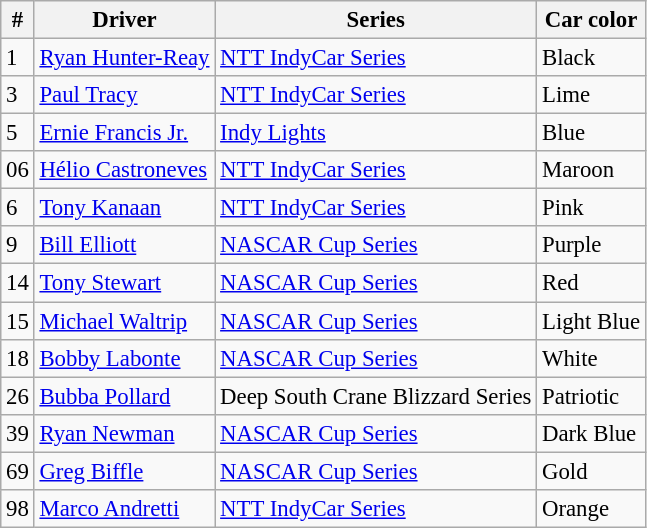<table class="wikitable" style="font-size:95%">
<tr>
<th>#</th>
<th>Driver</th>
<th>Series</th>
<th>Car color</th>
</tr>
<tr>
<td>1</td>
<td><a href='#'>Ryan Hunter-Reay</a></td>
<td><a href='#'>NTT IndyCar Series</a></td>
<td>Black</td>
</tr>
<tr>
<td>3</td>
<td><a href='#'>Paul Tracy</a></td>
<td><a href='#'>NTT IndyCar Series</a></td>
<td>Lime</td>
</tr>
<tr>
<td>5</td>
<td><a href='#'>Ernie Francis Jr.</a></td>
<td><a href='#'>Indy Lights</a></td>
<td>Blue</td>
</tr>
<tr>
<td>06</td>
<td><a href='#'>Hélio Castroneves</a></td>
<td><a href='#'>NTT IndyCar Series</a></td>
<td>Maroon</td>
</tr>
<tr>
<td>6</td>
<td><a href='#'>Tony Kanaan</a></td>
<td><a href='#'>NTT IndyCar Series</a></td>
<td>Pink</td>
</tr>
<tr>
<td>9</td>
<td><a href='#'>Bill Elliott</a></td>
<td><a href='#'>NASCAR Cup Series</a></td>
<td>Purple</td>
</tr>
<tr>
<td>14</td>
<td><a href='#'>Tony Stewart</a></td>
<td><a href='#'>NASCAR Cup Series</a></td>
<td>Red</td>
</tr>
<tr>
<td>15</td>
<td><a href='#'>Michael Waltrip</a></td>
<td><a href='#'>NASCAR Cup Series</a></td>
<td>Light Blue</td>
</tr>
<tr>
<td>18</td>
<td><a href='#'>Bobby Labonte</a></td>
<td><a href='#'>NASCAR Cup Series</a></td>
<td>White</td>
</tr>
<tr>
<td>26</td>
<td><a href='#'>Bubba Pollard</a></td>
<td>Deep South Crane Blizzard Series</td>
<td>Patriotic</td>
</tr>
<tr>
<td>39</td>
<td><a href='#'>Ryan Newman</a></td>
<td><a href='#'>NASCAR Cup Series</a></td>
<td>Dark Blue</td>
</tr>
<tr>
<td>69</td>
<td><a href='#'>Greg Biffle</a></td>
<td><a href='#'>NASCAR Cup Series</a></td>
<td>Gold</td>
</tr>
<tr>
<td>98</td>
<td><a href='#'>Marco Andretti</a></td>
<td><a href='#'>NTT IndyCar Series</a></td>
<td>Orange</td>
</tr>
</table>
